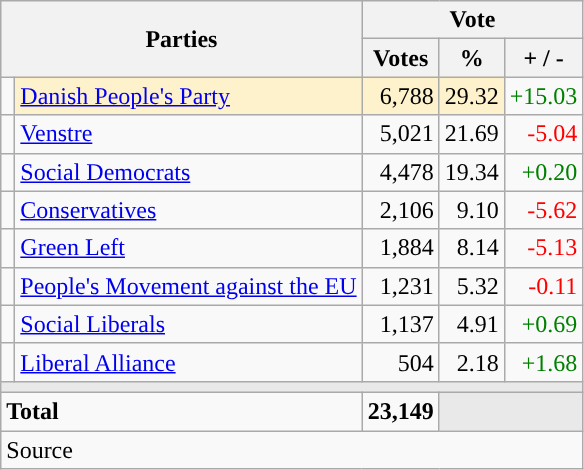<table class="wikitable" style="text-align:right;">
<tr>
<th style="text-align:centre;" rowspan="2" colspan="2" width="225">Parties</th>
<th colspan="3">Vote</th>
</tr>
<tr>
<th width="15">Votes</th>
<th width="15">%</th>
<th width="15">+ / -</th>
</tr>
<tr>
<td width="2" style="color:inherit;background:"></td>
<td bgcolor=#fef2cc   align="left"><a href='#'>Danish People's Party</a></td>
<td bgcolor=#fef2cc>6,788</td>
<td bgcolor=#fef2cc>29.32</td>
<td style=color:green;>+15.03</td>
</tr>
<tr>
<td width="2" style="color:inherit;background:"></td>
<td align="left"><a href='#'>Venstre</a></td>
<td>5,021</td>
<td>21.69</td>
<td style=color:red;>-5.04</td>
</tr>
<tr>
<td width="2" style="color:inherit;background:"></td>
<td align="left"><a href='#'>Social Democrats</a></td>
<td>4,478</td>
<td>19.34</td>
<td style=color:green;>+0.20</td>
</tr>
<tr>
<td width="2" style="color:inherit;background:"></td>
<td align="left"><a href='#'>Conservatives</a></td>
<td>2,106</td>
<td>9.10</td>
<td style=color:red;>-5.62</td>
</tr>
<tr>
<td width="2" style="color:inherit;background:"></td>
<td align="left"><a href='#'>Green Left</a></td>
<td>1,884</td>
<td>8.14</td>
<td style=color:red;>-5.13</td>
</tr>
<tr>
<td width="2" style="color:inherit;background:"></td>
<td align="left"><a href='#'>People's Movement against the EU</a></td>
<td>1,231</td>
<td>5.32</td>
<td style=color:red;>-0.11</td>
</tr>
<tr>
<td width="2" style="color:inherit;background:"></td>
<td align="left"><a href='#'>Social Liberals</a></td>
<td>1,137</td>
<td>4.91</td>
<td style=color:green;>+0.69</td>
</tr>
<tr>
<td width="2" style="color:inherit;background:"></td>
<td align="left"><a href='#'>Liberal Alliance</a></td>
<td>504</td>
<td>2.18</td>
<td style=color:green;>+1.68</td>
</tr>
<tr>
<td colspan="7" bgcolor="#E9E9E9"></td>
</tr>
<tr>
<td align="left" colspan="2"><strong>Total</strong></td>
<td><strong>23,149</strong></td>
<td bgcolor="#E9E9E9" colspan="2"></td>
</tr>
<tr>
<td align="left" colspan="6">Source</td>
</tr>
</table>
